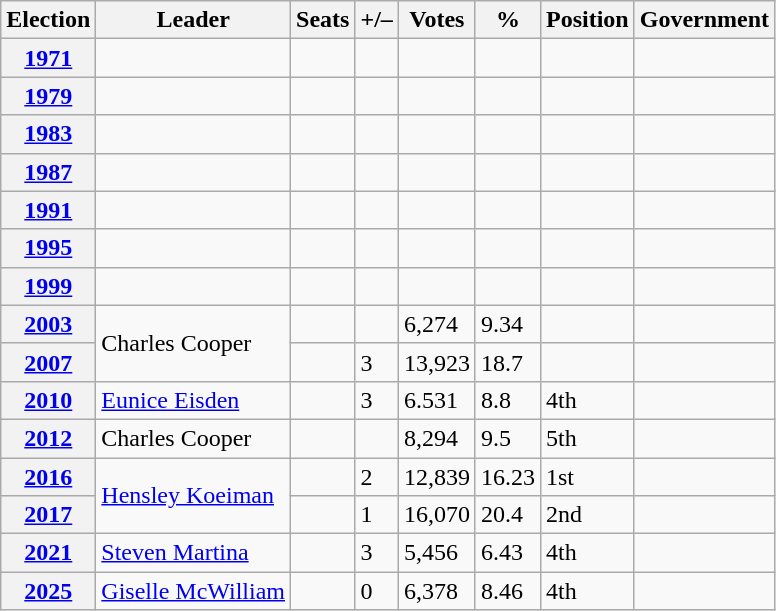<table class=wikitable style="text-align: left;">
<tr>
<th>Election</th>
<th>Leader</th>
<th>Seats</th>
<th>+/–</th>
<th>Votes</th>
<th>%</th>
<th>Position</th>
<th>Government</th>
</tr>
<tr>
<th><a href='#'>1971</a></th>
<td></td>
<td></td>
<td></td>
<td></td>
<td></td>
<td></td>
<td></td>
</tr>
<tr>
<th><a href='#'>1979</a></th>
<td></td>
<td></td>
<td></td>
<td></td>
<td></td>
<td></td>
<td></td>
</tr>
<tr>
<th><a href='#'>1983</a></th>
<td></td>
<td></td>
<td></td>
<td></td>
<td></td>
<td></td>
<td></td>
</tr>
<tr>
<th><a href='#'>1987</a></th>
<td></td>
<td></td>
<td></td>
<td></td>
<td></td>
<td></td>
<td></td>
</tr>
<tr>
<th><a href='#'>1991</a></th>
<td></td>
<td></td>
<td></td>
<td></td>
<td></td>
<td></td>
<td></td>
</tr>
<tr>
<th><a href='#'>1995</a></th>
<td></td>
<td></td>
<td></td>
<td></td>
<td></td>
<td></td>
<td></td>
</tr>
<tr>
<th><a href='#'>1999</a></th>
<td></td>
<td></td>
<td></td>
<td></td>
<td></td>
<td></td>
<td></td>
</tr>
<tr>
<th><a href='#'>2003</a></th>
<td rowspan="2">Charles Cooper</td>
<td></td>
<td></td>
<td>6,274</td>
<td>9.34</td>
<td></td>
<td></td>
</tr>
<tr>
<th><a href='#'>2007</a></th>
<td></td>
<td> 3</td>
<td>13,923</td>
<td>18.7</td>
<td></td>
<td></td>
</tr>
<tr>
<th><a href='#'>2010</a></th>
<td><a href='#'>Eunice Eisden</a></td>
<td></td>
<td> 3</td>
<td>6.531</td>
<td>8.8</td>
<td> 4th</td>
<td></td>
</tr>
<tr>
<th><a href='#'>2012</a></th>
<td>Charles Cooper</td>
<td></td>
<td></td>
<td>8,294</td>
<td>9.5</td>
<td> 5th</td>
<td></td>
</tr>
<tr>
<th><a href='#'>2016</a></th>
<td rowspan="2"><a href='#'>Hensley Koeiman</a></td>
<td></td>
<td> 2</td>
<td>12,839</td>
<td>16.23</td>
<td> 1st</td>
<td></td>
</tr>
<tr>
<th><a href='#'>2017</a></th>
<td></td>
<td> 1</td>
<td>16,070</td>
<td>20.4</td>
<td> 2nd</td>
<td></td>
</tr>
<tr>
<th><a href='#'>2021</a></th>
<td><a href='#'>Steven Martina</a></td>
<td></td>
<td> 3</td>
<td>5,456</td>
<td>6.43</td>
<td> 4th</td>
<td></td>
</tr>
<tr>
<th><a href='#'>2025</a></th>
<td><a href='#'>Giselle McWilliam</a></td>
<td></td>
<td> 0</td>
<td>6,378</td>
<td>8.46</td>
<td> 4th</td>
<td></td>
</tr>
</table>
